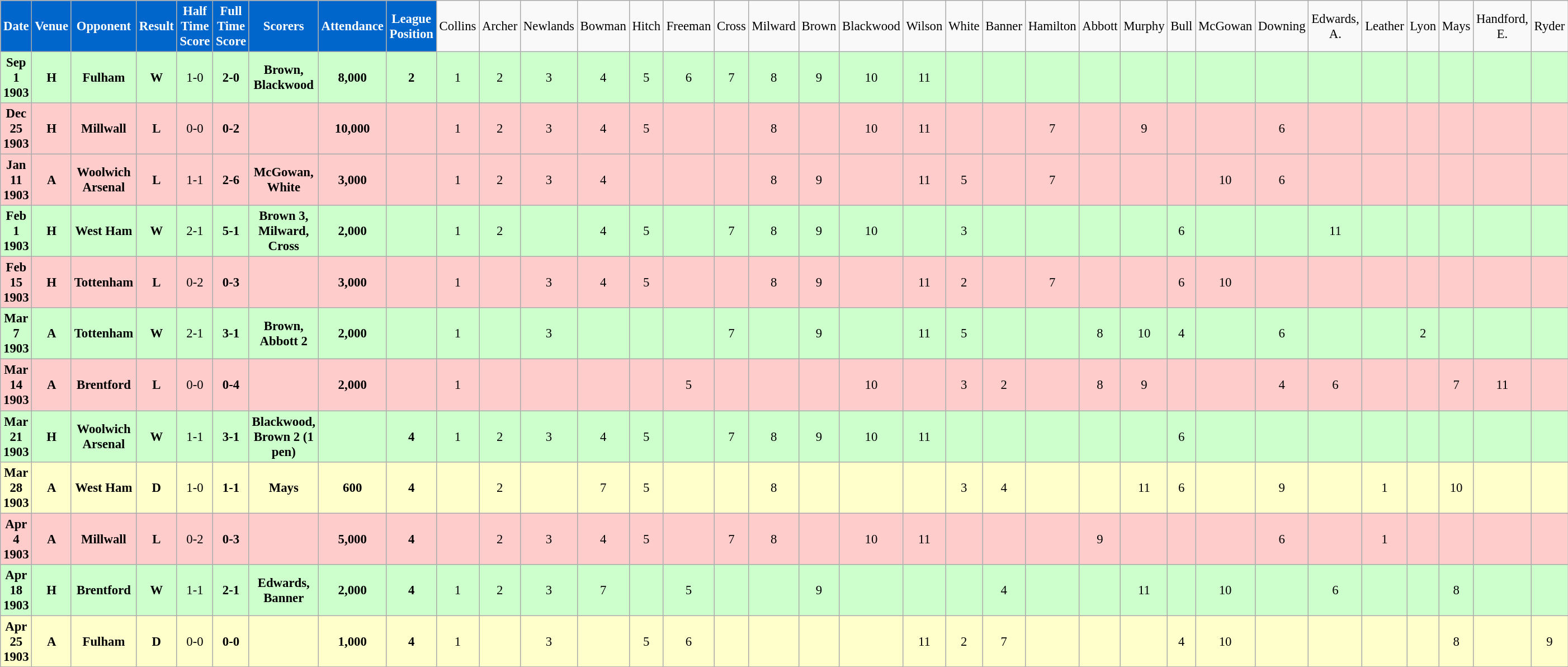<table class="wikitable sortable" style="font-size:95%; text-align:center">
<tr>
<td style="background:#0066CC; color:#FFFFFF; text-align:center;"><strong>Date</strong></td>
<td style="background:#0066CC; color:#FFFFFF; text-align:center;"><strong>Venue</strong></td>
<td style="background:#0066CC; color:#FFFFFF; text-align:center;"><strong>Opponent</strong></td>
<td style="background:#0066CC; color:#FFFFFF; text-align:center;"><strong>Result</strong></td>
<td style="background:#0066CC; color:#FFFFFF; text-align:center;"><strong>Half Time Score</strong></td>
<td style="background:#0066CC; color:#FFFFFF; text-align:center;"><strong>Full Time Score</strong></td>
<td style="background:#0066CC; color:#FFFFFF; text-align:center;"><strong>Scorers</strong></td>
<td style="background:#0066CC; color:#FFFFFF; text-align:center;"><strong>Attendance</strong></td>
<td style="background:#0066CC; color:#FFFFFF; text-align:center;"><strong>League Position</strong></td>
<td>Collins</td>
<td>Archer</td>
<td>Newlands</td>
<td>Bowman</td>
<td>Hitch</td>
<td>Freeman</td>
<td>Cross</td>
<td>Milward</td>
<td>Brown</td>
<td>Blackwood</td>
<td>Wilson</td>
<td>White</td>
<td>Banner</td>
<td>Hamilton</td>
<td>Abbott</td>
<td>Murphy</td>
<td>Bull</td>
<td>McGowan</td>
<td>Downing</td>
<td>Edwards, A.</td>
<td>Leather</td>
<td>Lyon</td>
<td>Mays</td>
<td>Handford, E.</td>
<td>Ryder</td>
</tr>
<tr bgcolor="#CCFFCC">
<td><strong>Sep 1 1903</strong></td>
<td><strong>H</strong></td>
<td><strong>Fulham</strong></td>
<td><strong>W</strong></td>
<td>1-0</td>
<td><strong>2-0</strong></td>
<td><strong>Brown, Blackwood</strong></td>
<td><strong>8,000</strong></td>
<td><strong>2</strong></td>
<td>1</td>
<td>2</td>
<td>3</td>
<td>4</td>
<td>5</td>
<td>6</td>
<td>7</td>
<td>8</td>
<td>9</td>
<td>10</td>
<td>11</td>
<td></td>
<td></td>
<td></td>
<td></td>
<td></td>
<td></td>
<td></td>
<td></td>
<td></td>
<td></td>
<td></td>
<td></td>
<td></td>
<td></td>
</tr>
<tr bgcolor="#FFCCCC">
<td><strong>Dec 25 1903</strong></td>
<td><strong>H</strong></td>
<td><strong>Millwall</strong></td>
<td><strong>L</strong></td>
<td>0-0</td>
<td><strong>0-2</strong></td>
<td></td>
<td><strong>10,000</strong></td>
<td></td>
<td>1</td>
<td>2</td>
<td>3</td>
<td>4</td>
<td>5</td>
<td></td>
<td></td>
<td>8</td>
<td></td>
<td>10</td>
<td>11</td>
<td></td>
<td></td>
<td>7</td>
<td></td>
<td>9</td>
<td></td>
<td></td>
<td>6</td>
<td></td>
<td></td>
<td></td>
<td></td>
<td></td>
<td></td>
</tr>
<tr bgcolor="#FFCCCC">
<td><strong>Jan 11 1903</strong></td>
<td><strong>A</strong></td>
<td><strong>Woolwich Arsenal</strong></td>
<td><strong>L</strong></td>
<td>1-1</td>
<td><strong>2-6</strong></td>
<td><strong>McGowan, White</strong></td>
<td><strong>3,000</strong></td>
<td></td>
<td>1</td>
<td>2</td>
<td>3</td>
<td>4</td>
<td></td>
<td></td>
<td></td>
<td>8</td>
<td>9</td>
<td></td>
<td>11</td>
<td>5</td>
<td></td>
<td>7</td>
<td></td>
<td></td>
<td></td>
<td>10</td>
<td>6</td>
<td></td>
<td></td>
<td></td>
<td></td>
<td></td>
<td></td>
</tr>
<tr bgcolor="#CCFFCC">
<td><strong>Feb 1 1903</strong></td>
<td><strong>H</strong></td>
<td><strong>West Ham</strong></td>
<td><strong>W</strong></td>
<td>2-1</td>
<td><strong>5-1</strong></td>
<td><strong>Brown 3, Milward, Cross</strong></td>
<td><strong>2,000</strong></td>
<td></td>
<td>1</td>
<td>2</td>
<td></td>
<td>4</td>
<td>5</td>
<td></td>
<td>7</td>
<td>8</td>
<td>9</td>
<td>10</td>
<td></td>
<td>3</td>
<td></td>
<td></td>
<td></td>
<td></td>
<td>6</td>
<td></td>
<td></td>
<td>11</td>
<td></td>
<td></td>
<td></td>
<td></td>
<td></td>
</tr>
<tr bgcolor="#FFCCCC">
<td><strong>Feb 15 1903</strong></td>
<td><strong>H</strong></td>
<td><strong>Tottenham</strong></td>
<td><strong>L</strong></td>
<td>0-2</td>
<td><strong>0-3</strong></td>
<td></td>
<td><strong>3,000</strong></td>
<td></td>
<td>1</td>
<td></td>
<td>3</td>
<td>4</td>
<td>5</td>
<td></td>
<td></td>
<td>8</td>
<td>9</td>
<td></td>
<td>11</td>
<td>2</td>
<td></td>
<td>7</td>
<td></td>
<td></td>
<td>6</td>
<td>10</td>
<td></td>
<td></td>
<td></td>
<td></td>
<td></td>
<td></td>
<td></td>
</tr>
<tr bgcolor="#CCFFCC">
<td><strong>Mar 7 1903</strong></td>
<td><strong>A</strong></td>
<td><strong>Tottenham</strong></td>
<td><strong>W</strong></td>
<td>2-1</td>
<td><strong>3-1</strong></td>
<td><strong>Brown, Abbott 2</strong></td>
<td><strong>2,000</strong></td>
<td></td>
<td>1</td>
<td></td>
<td>3</td>
<td></td>
<td></td>
<td></td>
<td>7</td>
<td></td>
<td>9</td>
<td></td>
<td>11</td>
<td>5</td>
<td></td>
<td></td>
<td>8</td>
<td>10</td>
<td>4</td>
<td></td>
<td>6</td>
<td></td>
<td></td>
<td>2</td>
<td></td>
<td></td>
<td></td>
</tr>
<tr bgcolor="#FFCCCC">
<td><strong>Mar 14 1903</strong></td>
<td><strong>A</strong></td>
<td><strong>Brentford</strong></td>
<td><strong>L</strong></td>
<td>0-0</td>
<td><strong>0-4</strong></td>
<td></td>
<td><strong>2,000</strong></td>
<td></td>
<td>1</td>
<td></td>
<td></td>
<td></td>
<td></td>
<td>5</td>
<td></td>
<td></td>
<td></td>
<td>10</td>
<td></td>
<td>3</td>
<td>2</td>
<td></td>
<td>8</td>
<td>9</td>
<td></td>
<td></td>
<td>4</td>
<td>6</td>
<td></td>
<td></td>
<td>7</td>
<td>11</td>
<td></td>
</tr>
<tr bgcolor="#CCFFCC">
<td><strong>Mar 21 1903</strong></td>
<td><strong>H</strong></td>
<td><strong>Woolwich Arsenal</strong></td>
<td><strong>W</strong></td>
<td>1-1</td>
<td><strong>3-1</strong></td>
<td><strong>Blackwood, Brown 2 (1 pen)</strong></td>
<td></td>
<td><strong>4</strong></td>
<td>1</td>
<td>2</td>
<td>3</td>
<td>4</td>
<td>5</td>
<td></td>
<td>7</td>
<td>8</td>
<td>9</td>
<td>10</td>
<td>11</td>
<td></td>
<td></td>
<td></td>
<td></td>
<td></td>
<td>6</td>
<td></td>
<td></td>
<td></td>
<td></td>
<td></td>
<td></td>
<td></td>
<td></td>
</tr>
<tr bgcolor="#FFFFCC">
<td><strong>Mar 28 1903</strong></td>
<td><strong>A</strong></td>
<td><strong>West Ham</strong></td>
<td><strong>D</strong></td>
<td>1-0</td>
<td><strong>1-1</strong></td>
<td><strong>Mays</strong></td>
<td><strong>600</strong></td>
<td><strong>4</strong></td>
<td></td>
<td>2</td>
<td></td>
<td>7</td>
<td>5</td>
<td></td>
<td></td>
<td>8</td>
<td></td>
<td></td>
<td></td>
<td>3</td>
<td>4</td>
<td></td>
<td></td>
<td>11</td>
<td>6</td>
<td></td>
<td>9</td>
<td></td>
<td>1</td>
<td></td>
<td>10</td>
<td></td>
<td></td>
</tr>
<tr bgcolor="#FFCCCC">
<td><strong>Apr 4 1903</strong></td>
<td><strong>A</strong></td>
<td><strong>Millwall</strong></td>
<td><strong>L</strong></td>
<td>0-2</td>
<td><strong>0-3</strong></td>
<td></td>
<td><strong>5,000</strong></td>
<td><strong>4</strong></td>
<td></td>
<td>2</td>
<td>3</td>
<td>4</td>
<td>5</td>
<td></td>
<td>7</td>
<td>8</td>
<td></td>
<td>10</td>
<td>11</td>
<td></td>
<td></td>
<td></td>
<td>9</td>
<td></td>
<td></td>
<td></td>
<td>6</td>
<td></td>
<td>1</td>
<td></td>
<td></td>
<td></td>
<td></td>
</tr>
<tr bgcolor="#CCFFCC">
<td><strong>Apr 18 1903</strong></td>
<td><strong>H</strong></td>
<td><strong>Brentford</strong></td>
<td><strong>W</strong></td>
<td>1-1</td>
<td><strong>2-1</strong></td>
<td><strong>Edwards, Banner</strong></td>
<td><strong>2,000</strong></td>
<td><strong>4</strong></td>
<td>1</td>
<td>2</td>
<td>3</td>
<td>7</td>
<td></td>
<td>5</td>
<td></td>
<td></td>
<td>9</td>
<td></td>
<td></td>
<td></td>
<td>4</td>
<td></td>
<td></td>
<td>11</td>
<td></td>
<td>10</td>
<td></td>
<td>6</td>
<td></td>
<td></td>
<td>8</td>
<td></td>
<td></td>
</tr>
<tr bgcolor="#FFFFCC">
<td><strong>Apr 25 1903</strong></td>
<td><strong>A</strong></td>
<td><strong>Fulham</strong></td>
<td><strong>D</strong></td>
<td>0-0</td>
<td><strong>0-0</strong></td>
<td></td>
<td><strong>1,000</strong></td>
<td><strong>4</strong></td>
<td>1</td>
<td></td>
<td>3</td>
<td></td>
<td>5</td>
<td>6</td>
<td></td>
<td></td>
<td></td>
<td></td>
<td>11</td>
<td>2</td>
<td>7</td>
<td></td>
<td></td>
<td></td>
<td>4</td>
<td>10</td>
<td></td>
<td></td>
<td></td>
<td></td>
<td>8</td>
<td></td>
<td>9</td>
</tr>
</table>
